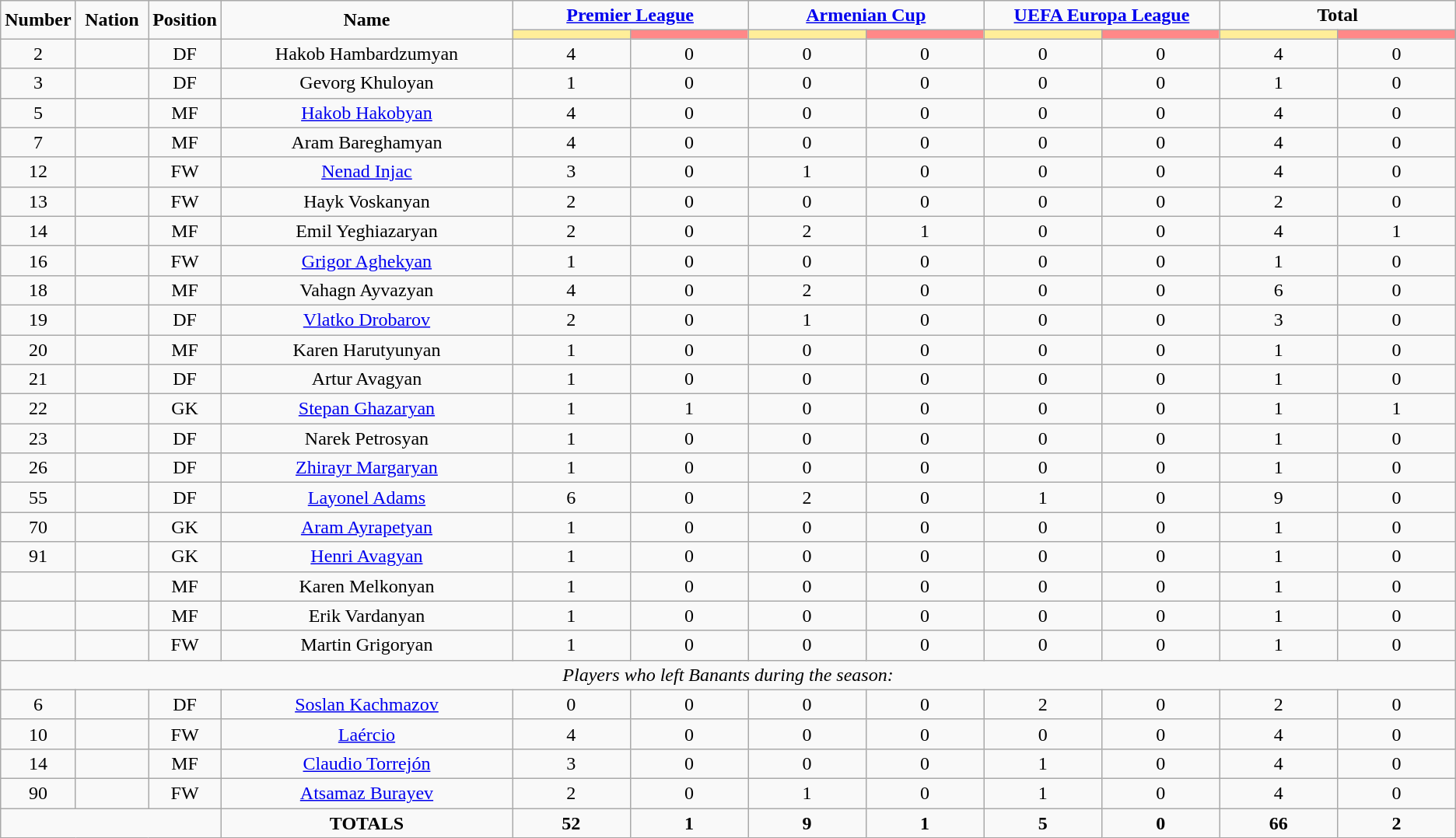<table class="wikitable" style="text-align:center;">
<tr>
<td rowspan="2"  style="width:5%; text-align:center;"><strong>Number</strong></td>
<td rowspan="2"  style="width:5%; text-align:center;"><strong>Nation</strong></td>
<td rowspan="2"  style="width:5%; text-align:center;"><strong>Position</strong></td>
<td rowspan="2"  style="width:20%; text-align:center;"><strong>Name</strong></td>
<td colspan="2" style="text-align:center;"><strong><a href='#'>Premier League</a></strong></td>
<td colspan="2" style="text-align:center;"><strong><a href='#'>Armenian Cup</a></strong></td>
<td colspan="2" style="text-align:center;"><strong><a href='#'>UEFA Europa League</a></strong></td>
<td colspan="2" style="text-align:center;"><strong>Total</strong></td>
</tr>
<tr>
<th style="width:60px; background:#fe9;"></th>
<th style="width:60px; background:#ff8888;"></th>
<th style="width:60px; background:#fe9;"></th>
<th style="width:60px; background:#ff8888;"></th>
<th style="width:60px; background:#fe9;"></th>
<th style="width:60px; background:#ff8888;"></th>
<th style="width:60px; background:#fe9;"></th>
<th style="width:60px; background:#ff8888;"></th>
</tr>
<tr>
<td>2</td>
<td></td>
<td>DF</td>
<td>Hakob Hambardzumyan</td>
<td>4</td>
<td>0</td>
<td>0</td>
<td>0</td>
<td>0</td>
<td>0</td>
<td>4</td>
<td>0</td>
</tr>
<tr>
<td>3</td>
<td></td>
<td>DF</td>
<td>Gevorg Khuloyan</td>
<td>1</td>
<td>0</td>
<td>0</td>
<td>0</td>
<td>0</td>
<td>0</td>
<td>1</td>
<td>0</td>
</tr>
<tr>
<td>5</td>
<td></td>
<td>MF</td>
<td><a href='#'>Hakob Hakobyan</a></td>
<td>4</td>
<td>0</td>
<td>0</td>
<td>0</td>
<td>0</td>
<td>0</td>
<td>4</td>
<td>0</td>
</tr>
<tr>
<td>7</td>
<td></td>
<td>MF</td>
<td>Aram Bareghamyan</td>
<td>4</td>
<td>0</td>
<td>0</td>
<td>0</td>
<td>0</td>
<td>0</td>
<td>4</td>
<td>0</td>
</tr>
<tr>
<td>12</td>
<td></td>
<td>FW</td>
<td><a href='#'>Nenad Injac</a></td>
<td>3</td>
<td>0</td>
<td>1</td>
<td>0</td>
<td>0</td>
<td>0</td>
<td>4</td>
<td>0</td>
</tr>
<tr>
<td>13</td>
<td></td>
<td>FW</td>
<td>Hayk Voskanyan</td>
<td>2</td>
<td>0</td>
<td>0</td>
<td>0</td>
<td>0</td>
<td>0</td>
<td>2</td>
<td>0</td>
</tr>
<tr>
<td>14</td>
<td></td>
<td>MF</td>
<td>Emil Yeghiazaryan</td>
<td>2</td>
<td>0</td>
<td>2</td>
<td>1</td>
<td>0</td>
<td>0</td>
<td>4</td>
<td>1</td>
</tr>
<tr>
<td>16</td>
<td></td>
<td>FW</td>
<td><a href='#'>Grigor Aghekyan</a></td>
<td>1</td>
<td>0</td>
<td>0</td>
<td>0</td>
<td>0</td>
<td>0</td>
<td>1</td>
<td>0</td>
</tr>
<tr>
<td>18</td>
<td></td>
<td>MF</td>
<td>Vahagn Ayvazyan</td>
<td>4</td>
<td>0</td>
<td>2</td>
<td>0</td>
<td>0</td>
<td>0</td>
<td>6</td>
<td>0</td>
</tr>
<tr>
<td>19</td>
<td></td>
<td>DF</td>
<td><a href='#'>Vlatko Drobarov</a></td>
<td>2</td>
<td>0</td>
<td>1</td>
<td>0</td>
<td>0</td>
<td>0</td>
<td>3</td>
<td>0</td>
</tr>
<tr>
<td>20</td>
<td></td>
<td>MF</td>
<td>Karen Harutyunyan</td>
<td>1</td>
<td>0</td>
<td>0</td>
<td>0</td>
<td>0</td>
<td>0</td>
<td>1</td>
<td>0</td>
</tr>
<tr>
<td>21</td>
<td></td>
<td>DF</td>
<td>Artur Avagyan</td>
<td>1</td>
<td>0</td>
<td>0</td>
<td>0</td>
<td>0</td>
<td>0</td>
<td>1</td>
<td>0</td>
</tr>
<tr>
<td>22</td>
<td></td>
<td>GK</td>
<td><a href='#'>Stepan Ghazaryan</a></td>
<td>1</td>
<td>1</td>
<td>0</td>
<td>0</td>
<td>0</td>
<td>0</td>
<td>1</td>
<td>1</td>
</tr>
<tr>
<td>23</td>
<td></td>
<td>DF</td>
<td>Narek Petrosyan</td>
<td>1</td>
<td>0</td>
<td>0</td>
<td>0</td>
<td>0</td>
<td>0</td>
<td>1</td>
<td>0</td>
</tr>
<tr>
<td>26</td>
<td></td>
<td>DF</td>
<td><a href='#'>Zhirayr Margaryan</a></td>
<td>1</td>
<td>0</td>
<td>0</td>
<td>0</td>
<td>0</td>
<td>0</td>
<td>1</td>
<td>0</td>
</tr>
<tr>
<td>55</td>
<td></td>
<td>DF</td>
<td><a href='#'>Layonel Adams</a></td>
<td>6</td>
<td>0</td>
<td>2</td>
<td>0</td>
<td>1</td>
<td>0</td>
<td>9</td>
<td>0</td>
</tr>
<tr>
<td>70</td>
<td></td>
<td>GK</td>
<td><a href='#'>Aram Ayrapetyan</a></td>
<td>1</td>
<td>0</td>
<td>0</td>
<td>0</td>
<td>0</td>
<td>0</td>
<td>1</td>
<td>0</td>
</tr>
<tr>
<td>91</td>
<td></td>
<td>GK</td>
<td><a href='#'>Henri Avagyan</a></td>
<td>1</td>
<td>0</td>
<td>0</td>
<td>0</td>
<td>0</td>
<td>0</td>
<td>1</td>
<td>0</td>
</tr>
<tr>
<td></td>
<td></td>
<td>MF</td>
<td>Karen Melkonyan</td>
<td>1</td>
<td>0</td>
<td>0</td>
<td>0</td>
<td>0</td>
<td>0</td>
<td>1</td>
<td>0</td>
</tr>
<tr>
<td></td>
<td></td>
<td>MF</td>
<td>Erik Vardanyan</td>
<td>1</td>
<td>0</td>
<td>0</td>
<td>0</td>
<td>0</td>
<td>0</td>
<td>1</td>
<td>0</td>
</tr>
<tr>
<td></td>
<td></td>
<td>FW</td>
<td>Martin Grigoryan</td>
<td>1</td>
<td>0</td>
<td>0</td>
<td>0</td>
<td>0</td>
<td>0</td>
<td>1</td>
<td>0</td>
</tr>
<tr>
<td colspan="14"><em>Players who left Banants during the season:</em></td>
</tr>
<tr>
<td>6</td>
<td></td>
<td>DF</td>
<td><a href='#'>Soslan Kachmazov</a></td>
<td>0</td>
<td>0</td>
<td>0</td>
<td>0</td>
<td>2</td>
<td>0</td>
<td>2</td>
<td>0</td>
</tr>
<tr>
<td>10</td>
<td></td>
<td>FW</td>
<td><a href='#'>Laércio</a></td>
<td>4</td>
<td>0</td>
<td>0</td>
<td>0</td>
<td>0</td>
<td>0</td>
<td>4</td>
<td>0</td>
</tr>
<tr>
<td>14</td>
<td></td>
<td>MF</td>
<td><a href='#'>Claudio Torrejón</a></td>
<td>3</td>
<td>0</td>
<td>0</td>
<td>0</td>
<td>1</td>
<td>0</td>
<td>4</td>
<td>0</td>
</tr>
<tr>
<td>90</td>
<td></td>
<td>FW</td>
<td><a href='#'>Atsamaz Burayev</a></td>
<td>2</td>
<td>0</td>
<td>1</td>
<td>0</td>
<td>1</td>
<td>0</td>
<td>4</td>
<td>0</td>
</tr>
<tr>
<td colspan="3"></td>
<td><strong>TOTALS</strong></td>
<td><strong>52</strong></td>
<td><strong>1</strong></td>
<td><strong>9</strong></td>
<td><strong>1</strong></td>
<td><strong>5</strong></td>
<td><strong>0</strong></td>
<td><strong>66</strong></td>
<td><strong>2</strong></td>
</tr>
</table>
